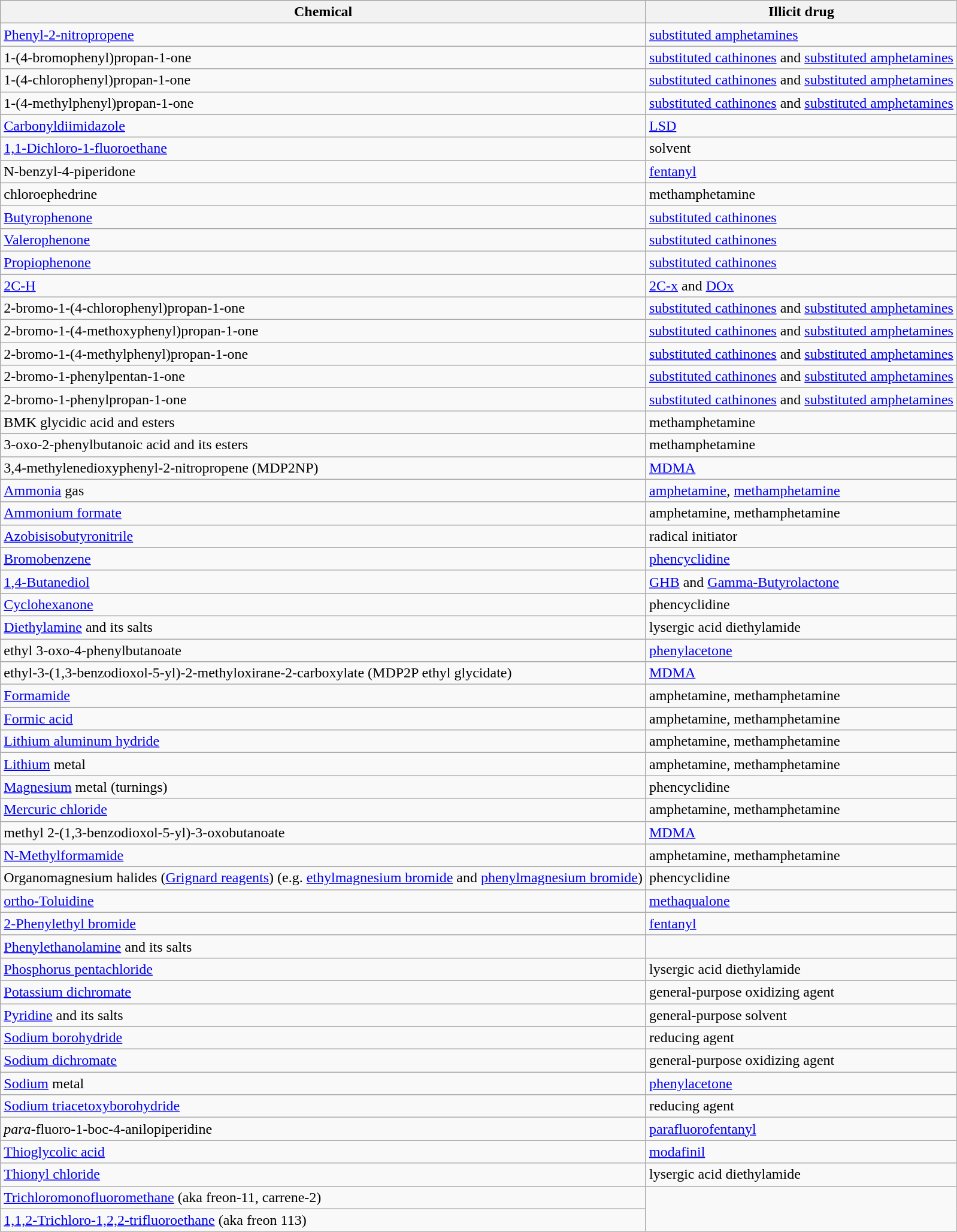<table class="wikitable sortable">
<tr>
<th>Chemical</th>
<th>Illicit drug</th>
</tr>
<tr>
<td><a href='#'>Phenyl-2-nitropropene</a></td>
<td><a href='#'>substituted amphetamines</a></td>
</tr>
<tr>
<td>1-(4-bromophenyl)propan-1-one</td>
<td><a href='#'>substituted cathinones</a> and <a href='#'>substituted amphetamines</a></td>
</tr>
<tr>
<td>1-(4-chlorophenyl)propan-1-one</td>
<td><a href='#'>substituted cathinones</a> and <a href='#'>substituted amphetamines</a></td>
</tr>
<tr>
<td>1-(4-methylphenyl)propan-1-one</td>
<td><a href='#'>substituted cathinones</a> and <a href='#'>substituted amphetamines</a></td>
</tr>
<tr>
<td><a href='#'>Carbonyldiimidazole</a></td>
<td><a href='#'>LSD</a></td>
</tr>
<tr>
<td><a href='#'>1,1-Dichloro-1-fluoroethane</a></td>
<td>solvent</td>
</tr>
<tr>
<td>N-benzyl-4-piperidone</td>
<td><a href='#'>fentanyl</a></td>
</tr>
<tr>
<td>chloroephedrine</td>
<td>methamphetamine</td>
</tr>
<tr>
<td><a href='#'>Butyrophenone</a></td>
<td><a href='#'>substituted cathinones</a></td>
</tr>
<tr>
<td><a href='#'>Valerophenone</a></td>
<td><a href='#'>substituted cathinones</a></td>
</tr>
<tr>
<td><a href='#'>Propiophenone</a></td>
<td><a href='#'>substituted cathinones</a></td>
</tr>
<tr>
<td><a href='#'>2C-H</a></td>
<td><a href='#'>2C-x</a> and <a href='#'>DOx</a></td>
</tr>
<tr>
<td>2-bromo-1-(4-chlorophenyl)propan-1-one</td>
<td><a href='#'>substituted cathinones</a> and <a href='#'>substituted amphetamines</a></td>
</tr>
<tr>
<td>2-bromo-1-(4-methoxyphenyl)propan-1-one</td>
<td><a href='#'>substituted cathinones</a> and <a href='#'>substituted amphetamines</a></td>
</tr>
<tr>
<td>2-bromo-1-(4-methylphenyl)propan-1-one</td>
<td><a href='#'>substituted cathinones</a> and <a href='#'>substituted amphetamines</a></td>
</tr>
<tr>
<td>2-bromo-1-phenylpentan-1-one</td>
<td><a href='#'>substituted cathinones</a> and <a href='#'>substituted amphetamines</a></td>
</tr>
<tr>
<td>2-bromo-1-phenylpropan-1-one</td>
<td><a href='#'>substituted cathinones</a> and <a href='#'>substituted amphetamines</a></td>
</tr>
<tr>
<td>BMK glycidic acid and esters</td>
<td>methamphetamine</td>
</tr>
<tr>
<td>3-oxo-2-phenylbutanoic acid and its esters</td>
<td>methamphetamine</td>
</tr>
<tr>
<td>3,4-methylenedioxyphenyl-2-nitropropene (MDP2NP)</td>
<td><a href='#'>MDMA</a></td>
</tr>
<tr>
<td><a href='#'>Ammonia</a> gas</td>
<td><a href='#'>amphetamine</a>, <a href='#'>methamphetamine</a></td>
</tr>
<tr>
<td><a href='#'>Ammonium formate</a></td>
<td>amphetamine, methamphetamine</td>
</tr>
<tr>
<td><a href='#'>Azobisisobutyronitrile</a></td>
<td>radical initiator</td>
</tr>
<tr>
<td><a href='#'>Bromobenzene</a></td>
<td><a href='#'>phencyclidine</a></td>
</tr>
<tr>
<td><a href='#'>1,4-Butanediol</a></td>
<td><a href='#'>GHB</a> and <a href='#'>Gamma-Butyrolactone</a></td>
</tr>
<tr>
<td><a href='#'>Cyclohexanone</a></td>
<td>phencyclidine</td>
</tr>
<tr>
<td><a href='#'>Diethylamine</a> and its salts</td>
<td>lysergic acid diethylamide</td>
</tr>
<tr>
<td>ethyl 3-oxo-4-phenylbutanoate</td>
<td><a href='#'>phenylacetone</a></td>
</tr>
<tr>
<td>ethyl-3-(1,3-benzodioxol-5-yl)-2-methyloxirane-2-carboxylate (MDP2P ethyl glycidate)</td>
<td><a href='#'>MDMA</a></td>
</tr>
<tr>
<td><a href='#'>Formamide</a></td>
<td>amphetamine, methamphetamine</td>
</tr>
<tr>
<td><a href='#'>Formic acid</a></td>
<td>amphetamine, methamphetamine</td>
</tr>
<tr>
<td><a href='#'>Lithium aluminum hydride</a></td>
<td>amphetamine, methamphetamine</td>
</tr>
<tr>
<td><a href='#'>Lithium</a> metal</td>
<td>amphetamine, methamphetamine</td>
</tr>
<tr>
<td><a href='#'>Magnesium</a> metal (turnings)</td>
<td>phencyclidine</td>
</tr>
<tr>
<td><a href='#'>Mercuric chloride</a></td>
<td>amphetamine, methamphetamine</td>
</tr>
<tr>
<td>methyl 2-(1,3-benzodioxol-5-yl)-3-oxobutanoate</td>
<td><a href='#'>MDMA</a></td>
</tr>
<tr>
<td><a href='#'>N-Methylformamide</a></td>
<td>amphetamine, methamphetamine</td>
</tr>
<tr>
<td>Organomagnesium halides (<a href='#'>Grignard reagents</a>) (e.g. <a href='#'>ethylmagnesium bromide</a> and <a href='#'>phenylmagnesium bromide</a>)</td>
<td>phencyclidine</td>
</tr>
<tr>
<td><a href='#'>ortho-Toluidine</a></td>
<td><a href='#'>methaqualone</a></td>
</tr>
<tr>
<td><a href='#'>2-Phenylethyl bromide</a></td>
<td><a href='#'>fentanyl</a></td>
</tr>
<tr>
<td><a href='#'>Phenylethanolamine</a> and its salts</td>
</tr>
<tr>
<td><a href='#'>Phosphorus pentachloride</a></td>
<td>lysergic acid diethylamide</td>
</tr>
<tr>
<td><a href='#'>Potassium dichromate</a></td>
<td>general-purpose oxidizing agent</td>
</tr>
<tr>
<td><a href='#'>Pyridine</a> and its salts</td>
<td>general-purpose solvent</td>
</tr>
<tr>
<td><a href='#'>Sodium borohydride</a></td>
<td>reducing agent</td>
</tr>
<tr>
<td><a href='#'>Sodium dichromate</a></td>
<td>general-purpose oxidizing agent</td>
</tr>
<tr>
<td><a href='#'>Sodium</a> metal</td>
<td><a href='#'>phenylacetone</a></td>
</tr>
<tr>
<td><a href='#'>Sodium triacetoxyborohydride</a></td>
<td>reducing agent</td>
</tr>
<tr>
<td><em>para</em>-fluoro-1-boc-4-anilopiperidine</td>
<td><a href='#'>parafluorofentanyl</a></td>
</tr>
<tr>
<td><a href='#'>Thioglycolic acid</a></td>
<td><a href='#'>modafinil</a></td>
</tr>
<tr>
<td><a href='#'>Thionyl chloride</a></td>
<td>lysergic acid diethylamide</td>
</tr>
<tr>
<td><a href='#'>Trichloromonofluoromethane</a> (aka freon-11, carrene-2)</td>
</tr>
<tr>
<td><a href='#'>1,1,2-Trichloro-1,2,2-trifluoroethane</a> (aka freon 113)</td>
</tr>
</table>
